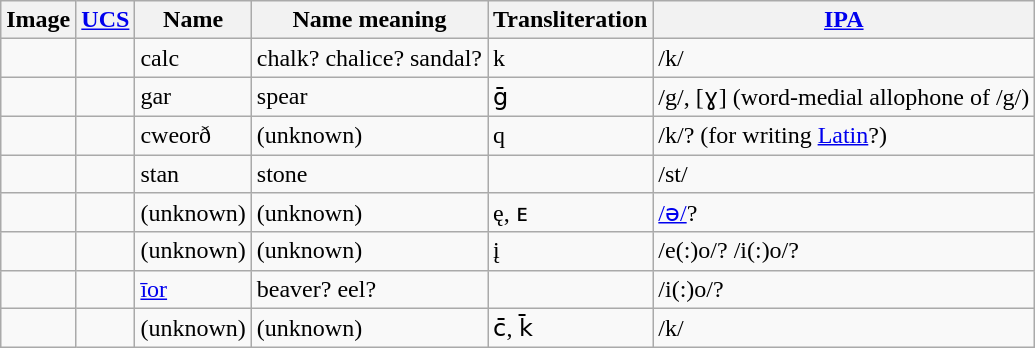<table class="wikitable">
<tr>
<th>Image</th>
<th><a href='#'>UCS</a></th>
<th>Name</th>
<th>Name meaning</th>
<th>Transliteration</th>
<th><a href='#'>IPA</a></th>
</tr>
<tr>
<td></td>
<td></td>
<td>calc</td>
<td>chalk? chalice? sandal?</td>
<td>k</td>
<td>/k/</td>
</tr>
<tr>
<td></td>
<td></td>
<td>gar</td>
<td>spear</td>
<td>ḡ</td>
<td>/g/, [ɣ] (word-medial allophone of /g/)</td>
</tr>
<tr>
<td></td>
<td></td>
<td>cweorð</td>
<td>(unknown)</td>
<td>q</td>
<td>/k/? (for writing <a href='#'>Latin</a>?)</td>
</tr>
<tr>
<td></td>
<td></td>
<td>stan</td>
<td>stone</td>
<td></td>
<td>/st/</td>
</tr>
<tr>
<td></td>
<td></td>
<td>(unknown)</td>
<td>(unknown)</td>
<td>ę, ᴇ</td>
<td><a href='#'>/ǝ/</a>?</td>
</tr>
<tr>
<td></td>
<td></td>
<td>(unknown)</td>
<td>(unknown)</td>
<td>į</td>
<td>/e(:)o/? /i(:)o/?</td>
</tr>
<tr>
<td></td>
<td></td>
<td><a href='#'>īor</a></td>
<td>beaver? eel?</td>
<td></td>
<td>/i(:)o/?</td>
</tr>
<tr>
<td></td>
<td></td>
<td>(unknown)</td>
<td>(unknown)</td>
<td>c̄, k̄</td>
<td>/k/</td>
</tr>
</table>
